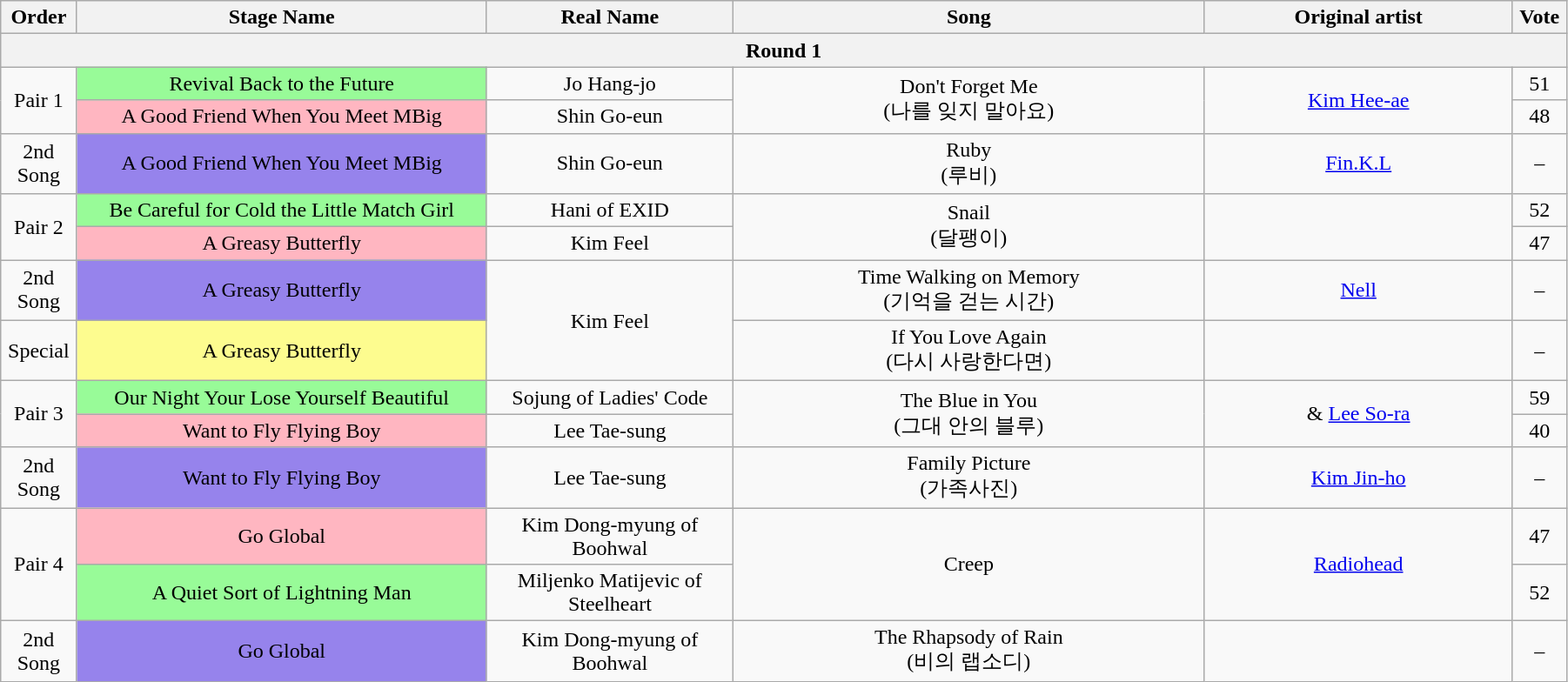<table class="wikitable" style="text-align:center; width:95%;">
<tr>
<th style="width:1%;">Order</th>
<th style="width:20%;">Stage Name</th>
<th style="width:12%;">Real Name</th>
<th style="width:23%;">Song</th>
<th style="width:15%;">Original artist</th>
<th style="width:1%;">Vote</th>
</tr>
<tr>
<th colspan=6>Round 1</th>
</tr>
<tr>
<td rowspan=2>Pair 1</td>
<td bgcolor="palegreen">Revival Back to the Future</td>
<td>Jo Hang-jo</td>
<td rowspan=2>Don't Forget Me<br>(나를 잊지 말아요)</td>
<td rowspan=2><a href='#'>Kim Hee-ae</a></td>
<td>51</td>
</tr>
<tr>
<td bgcolor="lightpink">A Good Friend When You Meet MBig</td>
<td>Shin Go-eun</td>
<td>48</td>
</tr>
<tr>
<td>2nd Song</td>
<td bgcolor="#9683EC">A Good Friend When You Meet MBig</td>
<td>Shin Go-eun</td>
<td>Ruby<br>(루비)</td>
<td><a href='#'>Fin.K.L</a></td>
<td>–</td>
</tr>
<tr>
<td rowspan=2>Pair 2</td>
<td bgcolor="palegreen">Be Careful for Cold the Little Match Girl</td>
<td>Hani of EXID</td>
<td rowspan=2>Snail<br>(달팽이)</td>
<td rowspan=2></td>
<td>52</td>
</tr>
<tr>
<td bgcolor="lightpink">A Greasy Butterfly</td>
<td>Kim Feel</td>
<td>47</td>
</tr>
<tr>
<td>2nd Song</td>
<td bgcolor="#9683EC">A Greasy Butterfly</td>
<td rowspan=2>Kim Feel</td>
<td>Time Walking on Memory<br>(기억을 걷는 시간)</td>
<td><a href='#'>Nell</a></td>
<td>–</td>
</tr>
<tr>
<td>Special</td>
<td bgcolor="#FDFC8F">A Greasy Butterfly</td>
<td>If You Love Again<br>(다시 사랑한다면)</td>
<td></td>
<td>–</td>
</tr>
<tr>
<td rowspan=2>Pair 3</td>
<td bgcolor="palegreen">Our Night Your Lose Yourself Beautiful</td>
<td>Sojung of Ladies' Code</td>
<td rowspan=2>The Blue in You<br>(그대 안의 블루)</td>
<td rowspan=2> & <a href='#'>Lee So-ra</a></td>
<td>59</td>
</tr>
<tr>
<td bgcolor="lightpink">Want to Fly Flying Boy</td>
<td>Lee Tae-sung</td>
<td>40</td>
</tr>
<tr>
<td>2nd Song</td>
<td bgcolor="#9683EC">Want to Fly Flying Boy</td>
<td>Lee Tae-sung</td>
<td>Family Picture<br>(가족사진)</td>
<td><a href='#'>Kim Jin-ho</a></td>
<td>–</td>
</tr>
<tr>
<td rowspan=2>Pair 4</td>
<td bgcolor="lightpink">Go Global</td>
<td>Kim Dong-myung of Boohwal</td>
<td rowspan=2>Creep</td>
<td rowspan=2><a href='#'>Radiohead</a></td>
<td>47</td>
</tr>
<tr>
<td bgcolor="palegreen">A Quiet Sort of Lightning Man</td>
<td>Miljenko Matijevic of Steelheart</td>
<td>52</td>
</tr>
<tr>
<td>2nd Song</td>
<td bgcolor="#9683EC">Go Global</td>
<td>Kim Dong-myung of Boohwal</td>
<td>The Rhapsody of Rain<br>(비의 랩소디)</td>
<td></td>
<td>–</td>
</tr>
</table>
